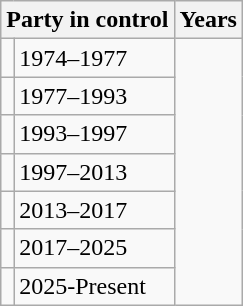<table class="wikitable">
<tr>
<th colspan=2>Party in control</th>
<th>Years</th>
</tr>
<tr>
<td></td>
<td>1974–1977</td>
</tr>
<tr>
<td></td>
<td>1977–1993</td>
</tr>
<tr>
<td></td>
<td>1993–1997</td>
</tr>
<tr>
<td></td>
<td>1997–2013</td>
</tr>
<tr>
<td></td>
<td>2013–2017</td>
</tr>
<tr>
<td></td>
<td>2017–2025</td>
</tr>
<tr>
<td></td>
<td>2025-Present</td>
</tr>
</table>
